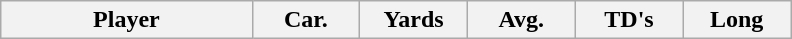<table class="wikitable sortable">
<tr>
<th bgcolor="#DDDDFF" width="21%">Player</th>
<th bgcolor="#DDDDFF" width="9%">Car.</th>
<th bgcolor="#DDDDFF" width="9%">Yards</th>
<th bgcolor="#DDDDFF" width="9%">Avg.</th>
<th bgcolor="#DDDDFF" width="9%">TD's</th>
<th bgcolor="#DDDDFF" width="9%">Long</th>
</tr>
</table>
